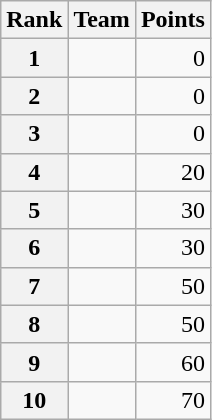<table class="wikitable">
<tr>
<th scope="col">Rank</th>
<th scope="col">Team</th>
<th scope="col">Points</th>
</tr>
<tr>
<th scope="row">1</th>
<td> </td>
<td align="right">0</td>
</tr>
<tr>
<th scope="row">2</th>
<td> </td>
<td align="right">0</td>
</tr>
<tr>
<th scope="row">3</th>
<td> </td>
<td align="right">0</td>
</tr>
<tr>
<th scope="row">4</th>
<td> </td>
<td align="right">20</td>
</tr>
<tr>
<th scope="row">5</th>
<td> </td>
<td align="right">30</td>
</tr>
<tr>
<th scope="row">6</th>
<td> </td>
<td align="right">30</td>
</tr>
<tr>
<th scope="row">7</th>
<td> </td>
<td align="right">50</td>
</tr>
<tr>
<th scope="row">8</th>
<td> </td>
<td align="right">50</td>
</tr>
<tr>
<th scope="row">9</th>
<td> </td>
<td align="right">60</td>
</tr>
<tr>
<th scope="row">10</th>
<td> </td>
<td align="right">70</td>
</tr>
</table>
